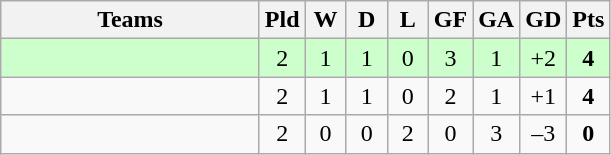<table class="wikitable" style="text-align: center;">
<tr>
<th width=165>Teams</th>
<th width=20>Pld</th>
<th width=20>W</th>
<th width=20>D</th>
<th width=20>L</th>
<th width=20>GF</th>
<th width=20>GA</th>
<th width=20>GD</th>
<th width=20>Pts</th>
</tr>
<tr align=center style="background:#ccffcc;">
<td style="text-align:left;"></td>
<td>2</td>
<td>1</td>
<td>1</td>
<td>0</td>
<td>3</td>
<td>1</td>
<td>+2</td>
<td><strong>4</strong></td>
</tr>
<tr align=center>
<td style="text-align:left;"></td>
<td>2</td>
<td>1</td>
<td>1</td>
<td>0</td>
<td>2</td>
<td>1</td>
<td>+1</td>
<td><strong>4</strong></td>
</tr>
<tr align=center>
<td style="text-align:left;"></td>
<td>2</td>
<td>0</td>
<td>0</td>
<td>2</td>
<td>0</td>
<td>3</td>
<td>–3</td>
<td><strong>0</strong></td>
</tr>
</table>
